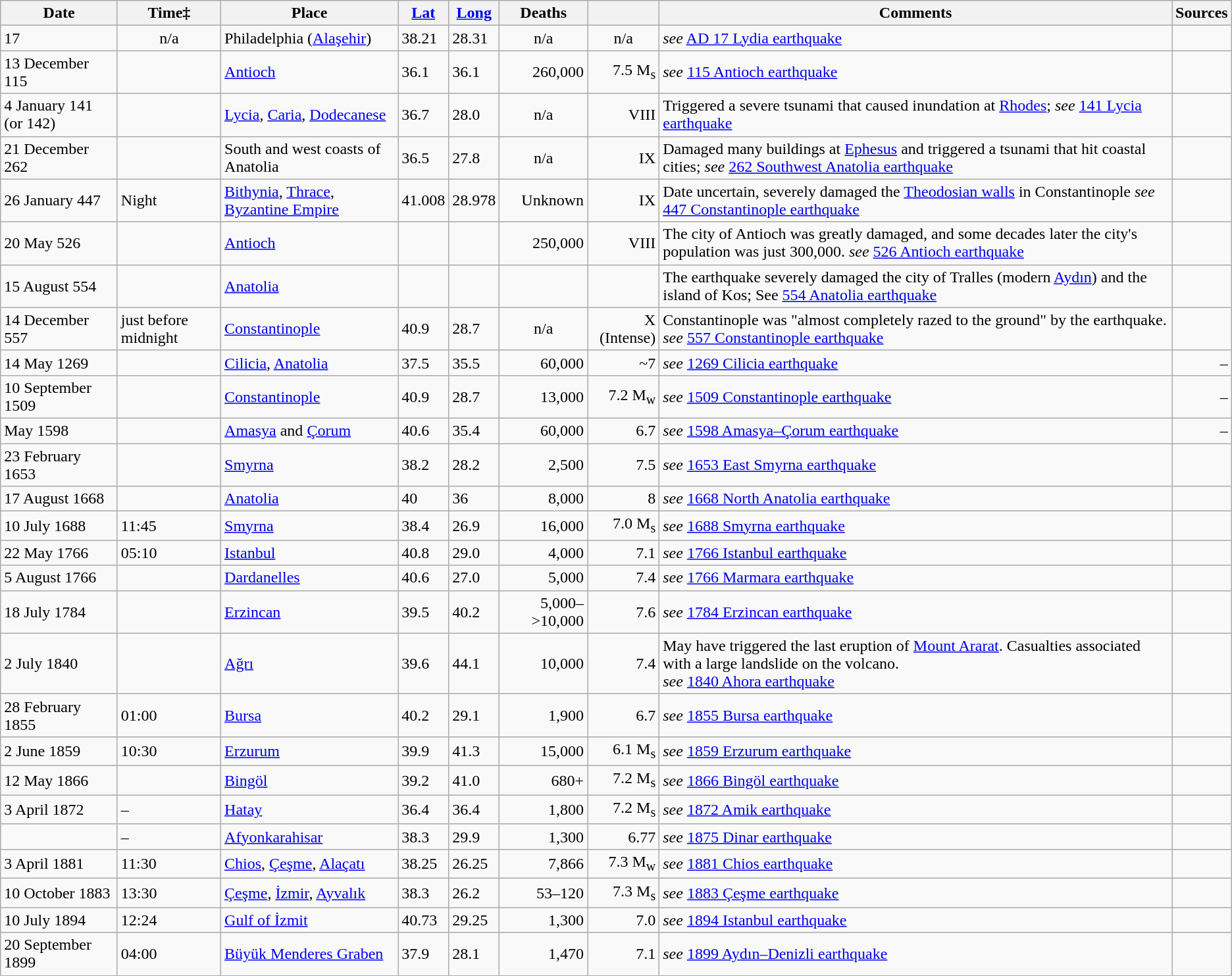<table class="wikitable sortable">
<tr>
<th>Date</th>
<th>Time‡</th>
<th>Place</th>
<th><a href='#'>Lat</a></th>
<th><a href='#'>Long</a></th>
<th data-sort-type=number>Deaths</th>
<th></th>
<th>Comments</th>
<th>Sources<br></th>
</tr>
<tr>
<td>17</td>
<td align="center">n/a</td>
<td>Philadelphia (<a href='#'>Alaşehir</a>)</td>
<td>38.21</td>
<td>28.31</td>
<td align="center">n/a</td>
<td align="center">n/a</td>
<td><em>see</em> <a href='#'>AD 17 Lydia earthquake</a></td>
<td align="right"></td>
</tr>
<tr>
<td>13 December 115</td>
<td></td>
<td><a href='#'>Antioch</a></td>
<td>36.1</td>
<td>36.1</td>
<td align="right">260,000</td>
<td align="right">7.5 M<sub>s</sub></td>
<td><em>see</em> <a href='#'>115 Antioch earthquake</a></td>
<td align="right"></td>
</tr>
<tr>
<td> 4 January 141 (or 142)</td>
<td></td>
<td><a href='#'>Lycia</a>, <a href='#'>Caria</a>, <a href='#'>Dodecanese</a></td>
<td>36.7</td>
<td>28.0</td>
<td align="center">n/a</td>
<td align="right">VIII</td>
<td>Triggered a severe tsunami that caused inundation at <a href='#'>Rhodes</a>; <em>see</em> <a href='#'>141 Lycia earthquake</a></td>
<td align="right"></td>
</tr>
<tr>
<td> 21 December 262</td>
<td></td>
<td>South and west coasts of Anatolia</td>
<td>36.5</td>
<td>27.8</td>
<td align="center">n/a</td>
<td align="right">IX</td>
<td>Damaged many buildings at <a href='#'>Ephesus</a> and triggered a tsunami that hit coastal cities; <em>see</em> <a href='#'>262 Southwest Anatolia earthquake</a></td>
<td align="right"></td>
</tr>
<tr>
<td>26 January 447</td>
<td>Night</td>
<td><a href='#'>Bithynia</a>, <a href='#'>Thrace</a>, <a href='#'>Byzantine Empire</a></td>
<td>41.008</td>
<td>28.978</td>
<td align="right">Unknown</td>
<td align="right">IX</td>
<td>Date uncertain, severely damaged the <a href='#'>Theodosian walls</a> in Constantinople <em>see</em> <a href='#'>447 Constantinople earthquake</a></td>
<td align="right"></td>
</tr>
<tr>
<td>20 May 526</td>
<td></td>
<td><a href='#'>Antioch</a></td>
<td></td>
<td></td>
<td align="right">250,000</td>
<td align="right">VIII</td>
<td>The city of Antioch was greatly damaged, and some decades later the city's population was just 300,000. <em>see</em> <a href='#'>526 Antioch earthquake</a></td>
<td align="right"></td>
</tr>
<tr>
<td>15 August 554</td>
<td></td>
<td><a href='#'>Anatolia</a></td>
<td></td>
<td></td>
<td></td>
<td></td>
<td>The earthquake severely damaged the city of Tralles (modern <a href='#'>Aydın</a>) and the island of Kos; See <a href='#'>554 Anatolia earthquake</a></td>
<td align="right"></td>
</tr>
<tr>
<td>14 December 557</td>
<td>just before midnight</td>
<td><a href='#'>Constantinople</a></td>
<td>40.9</td>
<td>28.7</td>
<td align="center">n/a</td>
<td align="right">X (Intense)</td>
<td>Constantinople was "almost completely razed to the ground" by the earthquake. <em>see</em> <a href='#'>557 Constantinople earthquake</a></td>
<td align="right"></td>
</tr>
<tr>
<td> 14 May 1269</td>
<td></td>
<td><a href='#'>Cilicia</a>, <a href='#'>Anatolia</a></td>
<td>37.5</td>
<td>35.5</td>
<td align="right">60,000</td>
<td align="right">~7</td>
<td><em>see</em> <a href='#'>1269 Cilicia earthquake</a></td>
<td align="right">–</td>
</tr>
<tr>
<td>10 September 1509</td>
<td></td>
<td><a href='#'>Constantinople</a></td>
<td>40.9</td>
<td>28.7</td>
<td align="right">13,000</td>
<td align="right">7.2 M<sub>w</sub></td>
<td><em>see</em> <a href='#'>1509 Constantinople earthquake</a></td>
<td align="right">–</td>
</tr>
<tr>
<td>May 1598</td>
<td></td>
<td><a href='#'>Amasya</a> and <a href='#'>Çorum</a></td>
<td>40.6</td>
<td>35.4</td>
<td align="right">60,000</td>
<td align="right">6.7 </td>
<td><em>see</em> <a href='#'>1598 Amasya–Çorum earthquake</a></td>
<td align="right">–</td>
</tr>
<tr>
<td>23 February 1653</td>
<td></td>
<td><a href='#'>Smyrna</a></td>
<td>38.2</td>
<td>28.2</td>
<td align="right">2,500</td>
<td align="right">7.5</td>
<td><em>see</em> <a href='#'>1653 East Smyrna earthquake</a></td>
<td align="right"></td>
</tr>
<tr>
<td>17 August 1668</td>
<td></td>
<td><a href='#'>Anatolia</a></td>
<td>40</td>
<td>36</td>
<td align="right">8,000</td>
<td align="right">8</td>
<td><em>see</em> <a href='#'>1668 North Anatolia earthquake</a></td>
<td align="right"></td>
</tr>
<tr>
<td>10 July 1688</td>
<td>11:45</td>
<td><a href='#'>Smyrna</a></td>
<td>38.4</td>
<td>26.9</td>
<td align="right">16,000</td>
<td align="right">7.0 M<sub>s</sub></td>
<td><em>see</em> <a href='#'>1688 Smyrna earthquake</a></td>
<td align="right"></td>
</tr>
<tr>
<td>22 May 1766</td>
<td>05:10</td>
<td><a href='#'>Istanbul</a></td>
<td>40.8</td>
<td>29.0</td>
<td align="right">4,000</td>
<td align="right">7.1 </td>
<td><em>see</em> <a href='#'>1766 Istanbul earthquake</a></td>
<td align="right"></td>
</tr>
<tr>
<td>5 August 1766</td>
<td></td>
<td><a href='#'>Dardanelles</a></td>
<td>40.6</td>
<td>27.0</td>
<td align="right">5,000</td>
<td align="right">7.4 </td>
<td><em>see</em> <a href='#'>1766 Marmara earthquake</a></td>
<td align="right"></td>
</tr>
<tr>
<td>18 July 1784</td>
<td></td>
<td><a href='#'>Erzincan</a></td>
<td>39.5</td>
<td>40.2</td>
<td align="right">5,000–>10,000</td>
<td align="right">7.6 </td>
<td><em>see</em> <a href='#'>1784 Erzincan earthquake</a></td>
<td align="right"></td>
</tr>
<tr>
<td>2 July 1840</td>
<td></td>
<td><a href='#'>Ağrı</a></td>
<td>39.6</td>
<td>44.1</td>
<td align="right">10,000</td>
<td align="right">7.4 </td>
<td>May have triggered the last eruption of <a href='#'>Mount Ararat</a>. Casualties associated with a large landslide on the volcano.<br><em>see</em> <a href='#'>1840 Ahora earthquake</a></td>
<td align="right"></td>
</tr>
<tr>
<td>28 February 1855</td>
<td>01:00</td>
<td><a href='#'>Bursa</a></td>
<td>40.2</td>
<td>29.1</td>
<td align="right">1,900</td>
<td align="right">6.7</td>
<td><em>see</em> <a href='#'>1855 Bursa earthquake</a></td>
<td align="right"></td>
</tr>
<tr>
<td>2 June 1859</td>
<td>10:30</td>
<td><a href='#'>Erzurum</a></td>
<td>39.9</td>
<td>41.3</td>
<td align="right">15,000</td>
<td align="right">6.1 M<sub>s</sub></td>
<td><em>see</em> <a href='#'>1859 Erzurum earthquake</a></td>
<td align="right"></td>
</tr>
<tr>
<td>12 May 1866</td>
<td></td>
<td><a href='#'>Bingöl</a></td>
<td>39.2</td>
<td>41.0</td>
<td align="right">680+</td>
<td align="right">7.2 M<sub>s</sub></td>
<td><em>see</em> <a href='#'>1866 Bingöl earthquake</a></td>
<td align="right"></td>
</tr>
<tr>
<td>3 April 1872</td>
<td>–</td>
<td><a href='#'>Hatay</a></td>
<td>36.4</td>
<td>36.4</td>
<td align="right">1,800</td>
<td align="right">7.2 M<sub>s</sub></td>
<td><em>see</em> <a href='#'>1872 Amik earthquake</a></td>
<td align="right"></td>
</tr>
<tr>
<td></td>
<td>–</td>
<td><a href='#'>Afyonkarahisar</a></td>
<td>38.3</td>
<td>29.9</td>
<td align="right">1,300</td>
<td align="right">6.77 </td>
<td><em>see</em> <a href='#'>1875 Dinar earthquake</a></td>
<td align="right"></td>
</tr>
<tr>
<td>3 April 1881</td>
<td>11:30</td>
<td><a href='#'>Chios</a>, <a href='#'>Çeşme</a>, <a href='#'>Alaçatı</a></td>
<td>38.25</td>
<td>26.25</td>
<td align="right">7,866</td>
<td align="right">7.3 M<sub>w</sub></td>
<td><em>see</em> <a href='#'>1881 Chios earthquake</a></td>
<td align="right"></td>
</tr>
<tr>
<td>10 October 1883</td>
<td>13:30</td>
<td><a href='#'>Çeşme</a>, <a href='#'>İzmir</a>, <a href='#'>Ayvalık</a></td>
<td>38.3</td>
<td>26.2</td>
<td align="right">53–120</td>
<td align="right">7.3 M<sub>s</sub></td>
<td><em>see</em> <a href='#'>1883 Çeşme earthquake</a></td>
<td align="right"></td>
</tr>
<tr>
<td>10 July 1894</td>
<td>12:24</td>
<td><a href='#'>Gulf of İzmit</a></td>
<td>40.73</td>
<td>29.25</td>
<td align="right">1,300</td>
<td align="right">7.0</td>
<td><em>see</em> <a href='#'>1894 Istanbul earthquake</a></td>
<td align="right"></td>
</tr>
<tr>
<td>20 September 1899</td>
<td>04:00</td>
<td><a href='#'>Büyük Menderes Graben</a></td>
<td>37.9</td>
<td>28.1</td>
<td align="right">1,470</td>
<td align="right">7.1</td>
<td><em>see</em> <a href='#'>1899 Aydın–Denizli earthquake</a></td>
<td align="right"></td>
</tr>
<tr>
</tr>
</table>
